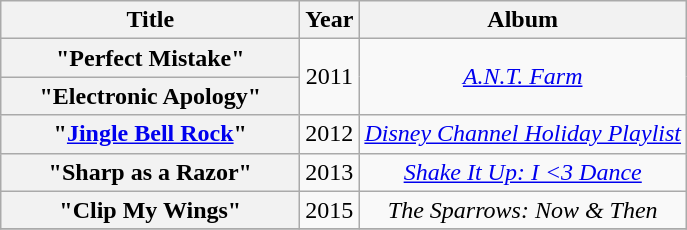<table class="wikitable plainrowheaders" style="text-align:center;" border="1">
<tr>
<th scope="col" style="width:12em;">Title</th>
<th scope="col">Year</th>
<th scope="col">Album</th>
</tr>
<tr>
<th scope="row">"Perfect Mistake"</th>
<td rowspan="2">2011</td>
<td rowspan="2"><em><a href='#'>A.N.T. Farm</a></em></td>
</tr>
<tr>
<th scope="row">"Electronic Apology"</th>
</tr>
<tr>
<th scope="row">"<a href='#'>Jingle Bell Rock</a>"</th>
<td>2012</td>
<td><em><a href='#'>Disney Channel Holiday Playlist</a></em></td>
</tr>
<tr>
<th scope="row">"Sharp as a Razor"</th>
<td>2013</td>
<td><em><a href='#'>Shake It Up: I <3 Dance</a></em></td>
</tr>
<tr>
<th scope="row">"Clip My Wings"</th>
<td>2015</td>
<td><em>The Sparrows: Now & Then</em></td>
</tr>
<tr>
</tr>
</table>
